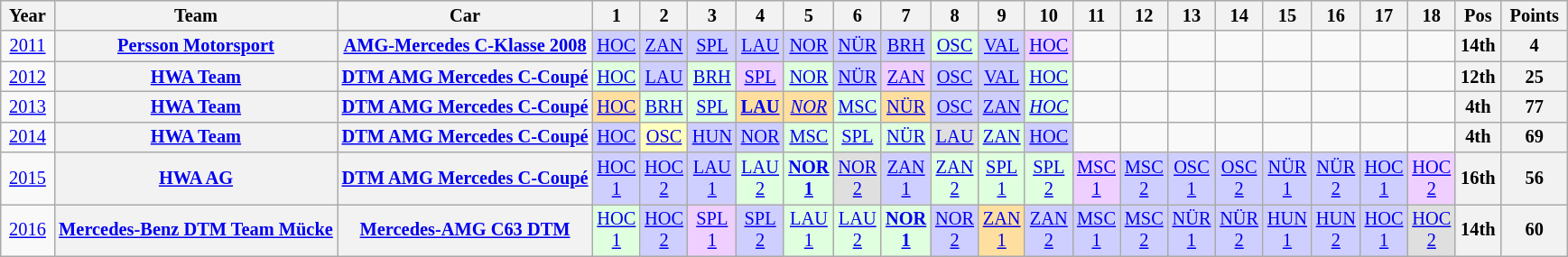<table class="wikitable" style="text-align:center; font-size:85%">
<tr>
<th> Year </th>
<th>Team</th>
<th>Car</th>
<th>1</th>
<th>2</th>
<th>3</th>
<th>4</th>
<th>5</th>
<th>6</th>
<th>7</th>
<th>8</th>
<th>9</th>
<th>10</th>
<th>11</th>
<th>12</th>
<th>13</th>
<th>14</th>
<th>15</th>
<th>16</th>
<th>17</th>
<th>18</th>
<th> Pos </th>
<th> Points </th>
</tr>
<tr>
<td><a href='#'>2011</a></td>
<th nowrap><a href='#'>Persson Motorsport</a></th>
<th nowrap><a href='#'>AMG-Mercedes C-Klasse 2008</a></th>
<td style="background:#CFCFFF;"><a href='#'>HOC</a><br></td>
<td style="background:#CFCFFF;"><a href='#'>ZAN</a><br></td>
<td style="background:#CFCFFF;"><a href='#'>SPL</a><br></td>
<td style="background:#CFCFFF;"><a href='#'>LAU</a><br></td>
<td style="background:#CFCFFF;"><a href='#'>NOR</a><br></td>
<td style="background:#CFCFFF;"><a href='#'>NÜR</a><br></td>
<td style="background:#CFCFFF;"><a href='#'>BRH</a><br></td>
<td style="background:#DFFFDF;"><a href='#'>OSC</a><br></td>
<td style="background:#CFCFFF;"><a href='#'>VAL</a><br></td>
<td style="background:#EFCFFF;"><a href='#'>HOC</a><br></td>
<td></td>
<td></td>
<td></td>
<td></td>
<td></td>
<td></td>
<td></td>
<td></td>
<th>14th</th>
<th>4</th>
</tr>
<tr>
<td><a href='#'>2012</a></td>
<th nowrap><a href='#'>HWA Team</a></th>
<th nowrap><a href='#'>DTM AMG Mercedes C-Coupé</a></th>
<td style="background:#DFFFDF;"><a href='#'>HOC</a><br></td>
<td style="background:#CFCFFF;"><a href='#'>LAU</a><br></td>
<td style="background:#DFFFDF;"><a href='#'>BRH</a><br></td>
<td style="background:#EFCFFF;"><a href='#'>SPL</a><br></td>
<td style="background:#DFFFDF;"><a href='#'>NOR</a><br></td>
<td style="background:#CFCFFF;"><a href='#'>NÜR</a><br></td>
<td style="background:#EFCFFF;"><a href='#'>ZAN</a><br></td>
<td style="background:#CFCFFF;"><a href='#'>OSC</a><br></td>
<td style="background:#CFCFFF;"><a href='#'>VAL</a><br></td>
<td style="background:#DFFFDF;"><a href='#'>HOC</a><br></td>
<td></td>
<td></td>
<td></td>
<td></td>
<td></td>
<td></td>
<td></td>
<td></td>
<th>12th</th>
<th>25</th>
</tr>
<tr>
<td><a href='#'>2013</a></td>
<th nowrap><a href='#'>HWA Team</a></th>
<th nowrap><a href='#'>DTM AMG Mercedes C-Coupé</a></th>
<td style="background:#FFDF9F;"><a href='#'>HOC</a><br></td>
<td style="background:#DFFFDF;"><a href='#'>BRH</a><br></td>
<td style="background:#DFFFDF;"><a href='#'>SPL</a><br></td>
<td style="background:#FFDF9F;"><strong><a href='#'>LAU</a></strong><br></td>
<td style="background:#FFDF9F;"><em><a href='#'>NOR</a></em><br></td>
<td style="background:#DFFFDF;"><a href='#'>MSC</a><br></td>
<td style="background:#FFDF9F;"><a href='#'>NÜR</a><br></td>
<td style="background:#CFCFFF;"><a href='#'>OSC</a><br></td>
<td style="background:#CFCFFF;"><a href='#'>ZAN</a><br></td>
<td style="background:#DFFFDF;"><em><a href='#'>HOC</a></em><br></td>
<td></td>
<td></td>
<td></td>
<td></td>
<td></td>
<td></td>
<td></td>
<td></td>
<th>4th</th>
<th>77</th>
</tr>
<tr>
<td><a href='#'>2014</a></td>
<th nowrap><a href='#'>HWA Team</a></th>
<th nowrap><a href='#'>DTM AMG Mercedes C-Coupé</a></th>
<td style="background:#CFCFFF;"><a href='#'>HOC</a><br></td>
<td style="background:#FFFFBF;"><a href='#'>OSC</a><br></td>
<td style="background:#CFCFFF;"><a href='#'>HUN</a><br></td>
<td style="background:#CFCFFF;"><a href='#'>NOR</a><br></td>
<td style="background:#DFFFDF;"><a href='#'>MSC</a><br></td>
<td style="background:#DFFFDF;"><a href='#'>SPL</a><br></td>
<td style="background:#DFFFDF;"><a href='#'>NÜR</a><br></td>
<td style="background:#DFDFDF;"><a href='#'>LAU</a><br></td>
<td style="background:#DFFFDF;"><a href='#'>ZAN</a><br></td>
<td style="background:#CFCFFF;"><a href='#'>HOC</a><br></td>
<td></td>
<td></td>
<td></td>
<td></td>
<td></td>
<td></td>
<td></td>
<td></td>
<th>4th</th>
<th>69</th>
</tr>
<tr>
<td><a href='#'>2015</a></td>
<th nowrap><a href='#'>HWA AG</a></th>
<th nowrap><a href='#'>DTM AMG Mercedes C-Coupé</a></th>
<td style="background:#CFCFFF;"><a href='#'>HOC<br>1</a><br></td>
<td style="background:#CFCFFF;"><a href='#'>HOC<br>2</a><br></td>
<td style="background:#CFCFFF;"><a href='#'>LAU<br>1</a><br></td>
<td style="background:#DFFFDF;"><a href='#'>LAU<br>2</a><br></td>
<td style="background:#DFFFDF;"><strong><a href='#'>NOR<br>1</a></strong><br></td>
<td style="background:#DFDFDF;"><a href='#'>NOR<br>2</a><br></td>
<td style="background:#CFCFFF;"><a href='#'>ZAN<br>1</a><br></td>
<td style="background:#DFFFDF;"><a href='#'>ZAN<br>2</a><br></td>
<td style="background:#DFFFDF;"><a href='#'>SPL<br>1</a><br></td>
<td style="background:#DFFFDF;"><a href='#'>SPL<br>2</a><br></td>
<td style="background:#EFCFFF;"><a href='#'>MSC<br>1</a><br></td>
<td style="background:#CFCFFF;"><a href='#'>MSC<br>2</a><br></td>
<td style="background:#CFCFFF;"><a href='#'>OSC<br>1</a><br></td>
<td style="background:#CFCFFF;"><a href='#'>OSC<br>2</a><br></td>
<td style="background:#CFCFFF;"><a href='#'>NÜR<br>1</a><br></td>
<td style="background:#CFCFFF;"><a href='#'>NÜR<br>2</a><br></td>
<td style="background:#CFCFFF;"><a href='#'>HOC<br>1</a><br></td>
<td style="background:#EFCFFF;"><a href='#'>HOC<br>2</a><br></td>
<th>16th</th>
<th>56</th>
</tr>
<tr>
<td><a href='#'>2016</a></td>
<th nowrap><a href='#'>Mercedes-Benz DTM Team Mücke</a></th>
<th nowrap><a href='#'>Mercedes-AMG C63 DTM</a></th>
<td style="background:#DFFFDF;"><a href='#'>HOC<br>1</a><br></td>
<td style="background:#CFCFFF;"><a href='#'>HOC<br>2</a><br></td>
<td style="background:#EFCFFF;"><a href='#'>SPL<br>1</a><br></td>
<td style="background:#CFCFFF;"><a href='#'>SPL<br>2</a><br></td>
<td style="background:#DFFFDF;"><a href='#'>LAU<br>1</a><br></td>
<td style="background:#DFFFDF;"><a href='#'>LAU<br>2</a><br></td>
<td style="background:#DFFFDF;"><strong><a href='#'>NOR<br>1</a></strong><br></td>
<td style="background:#CFCFFF;"><a href='#'>NOR<br>2</a><br></td>
<td style="background:#FFDF9F;"><a href='#'>ZAN<br>1</a><br></td>
<td style="background:#CFCFFF;"><a href='#'>ZAN<br>2</a><br></td>
<td style="background:#CFCFFF;"><a href='#'>MSC<br>1</a><br></td>
<td style="background:#CFCFFF;"><a href='#'>MSC<br>2</a><br></td>
<td style="background:#CFCFFF;"><a href='#'>NÜR<br>1</a><br></td>
<td style="background:#CFCFFF;"><a href='#'>NÜR<br>2</a><br></td>
<td style="background:#CFCFFF;"><a href='#'>HUN<br>1</a><br></td>
<td style="background:#CFCFFF;"><a href='#'>HUN<br>2</a><br></td>
<td style="background:#CFCFFF;"><a href='#'>HOC<br>1</a><br></td>
<td style="background:#DFDFDF;"><a href='#'>HOC<br>2</a><br></td>
<th>14th</th>
<th>60</th>
</tr>
</table>
